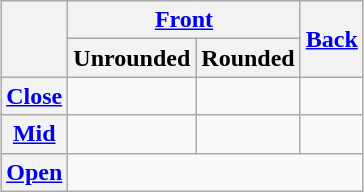<table class="wikitable" style="margin:auto; text-align:center;">
<tr>
<th rowspan="2"></th>
<th colspan="2"><a href='#'>Front</a></th>
<th rowspan="2"><a href='#'>Back</a></th>
</tr>
<tr>
<th>Unrounded</th>
<th>Rounded</th>
</tr>
<tr>
<th><a href='#'>Close</a></th>
<td> </td>
<td> </td>
<td> </td>
</tr>
<tr>
<th><a href='#'>Mid</a></th>
<td> </td>
<td></td>
<td> </td>
</tr>
<tr>
<th><a href='#'>Open</a></th>
<td colspan="3"> </td>
</tr>
</table>
